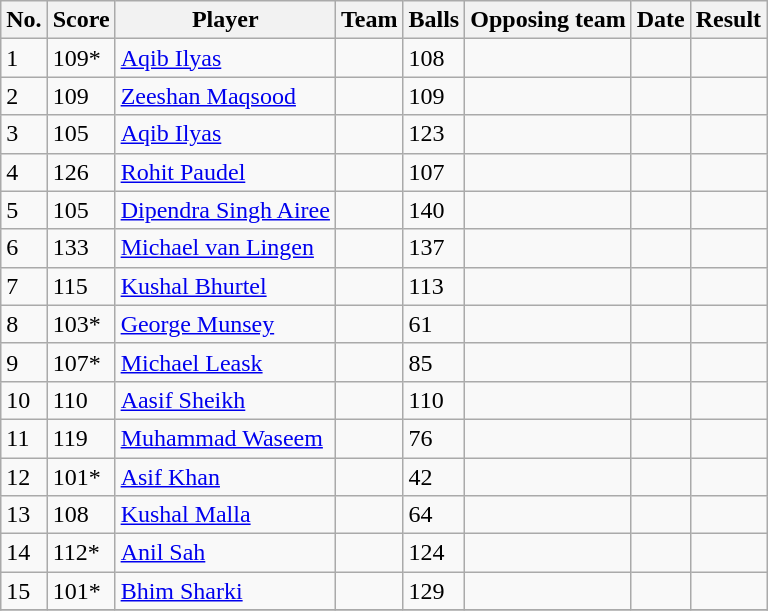<table class="wikitable sortable" style="font-size:100%">
<tr>
<th>No.</th>
<th>Score</th>
<th>Player</th>
<th>Team</th>
<th>Balls</th>
<th>Opposing team</th>
<th>Date</th>
<th>Result</th>
</tr>
<tr>
<td>1</td>
<td>109*</td>
<td><a href='#'>Aqib Ilyas</a></td>
<td></td>
<td> 108</td>
<td></td>
<td></td>
<td></td>
</tr>
<tr>
<td>2</td>
<td>109</td>
<td><a href='#'>Zeeshan Maqsood</a></td>
<td></td>
<td> 109</td>
<td></td>
<td></td>
<td></td>
</tr>
<tr>
<td>3</td>
<td>105</td>
<td><a href='#'>Aqib Ilyas</a></td>
<td></td>
<td> 123</td>
<td></td>
<td></td>
<td></td>
</tr>
<tr>
<td>4</td>
<td>126</td>
<td><a href='#'>Rohit Paudel</a></td>
<td></td>
<td> 107</td>
<td></td>
<td></td>
<td></td>
</tr>
<tr>
<td>5</td>
<td>105</td>
<td><a href='#'>Dipendra Singh Airee</a></td>
<td></td>
<td> 140</td>
<td></td>
<td></td>
<td></td>
</tr>
<tr>
<td>6</td>
<td>133</td>
<td><a href='#'>Michael van Lingen</a></td>
<td></td>
<td> 137</td>
<td></td>
<td></td>
<td></td>
</tr>
<tr>
<td>7</td>
<td>115</td>
<td><a href='#'>Kushal Bhurtel</a></td>
<td></td>
<td> 113</td>
<td></td>
<td></td>
<td></td>
</tr>
<tr>
<td>8</td>
<td>103*</td>
<td><a href='#'>George Munsey</a></td>
<td></td>
<td> 61</td>
<td></td>
<td></td>
<td></td>
</tr>
<tr>
<td>9</td>
<td>107*</td>
<td><a href='#'>Michael Leask</a></td>
<td></td>
<td> 85</td>
<td></td>
<td></td>
<td></td>
</tr>
<tr>
<td>10</td>
<td>110</td>
<td><a href='#'>Aasif Sheikh</a></td>
<td></td>
<td> 110</td>
<td></td>
<td></td>
<td></td>
</tr>
<tr>
<td>11</td>
<td>119</td>
<td><a href='#'>Muhammad Waseem</a></td>
<td></td>
<td> 76</td>
<td></td>
<td></td>
<td></td>
</tr>
<tr>
<td>12</td>
<td>101*</td>
<td><a href='#'>Asif Khan</a></td>
<td></td>
<td> 42</td>
<td></td>
<td></td>
<td></td>
</tr>
<tr>
<td>13</td>
<td>108</td>
<td><a href='#'>Kushal Malla</a></td>
<td></td>
<td> 64</td>
<td></td>
<td></td>
<td></td>
</tr>
<tr>
<td>14</td>
<td>112*</td>
<td><a href='#'>Anil Sah</a></td>
<td></td>
<td> 124</td>
<td></td>
<td></td>
<td></td>
</tr>
<tr>
<td>15</td>
<td>101*</td>
<td><a href='#'>Bhim Sharki</a></td>
<td></td>
<td> 129</td>
<td></td>
<td></td>
<td></td>
</tr>
<tr>
</tr>
</table>
